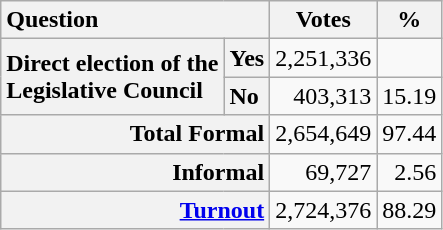<table class="wikitable" align="center">
<tr ---->
<th colspan="2" style="text-align:left">Question</th>
<th>Votes</th>
<th>%</th>
</tr>
<tr align="right">
<th rowspan="2" style="text-align:left">Direct election of the<br>Legislative Council</th>
<th style="text-align:left">Yes</th>
<td align="right">2,251,336</td>
<td></td>
</tr>
<tr align="right">
<th style="text-align:left">No</th>
<td>403,313</td>
<td>15.19</td>
</tr>
<tr align="right">
<th colspan="2" style="text-align:right">Total Formal</th>
<td>2,654,649</td>
<td>97.44</td>
</tr>
<tr align="right">
<th colspan="2" style="text-align:right">Informal</th>
<td>69,727</td>
<td>2.56</td>
</tr>
<tr align="right">
<th colspan="2" style="text-align:right"><a href='#'>Turnout</a></th>
<td>2,724,376</td>
<td>88.29</td>
</tr>
</table>
